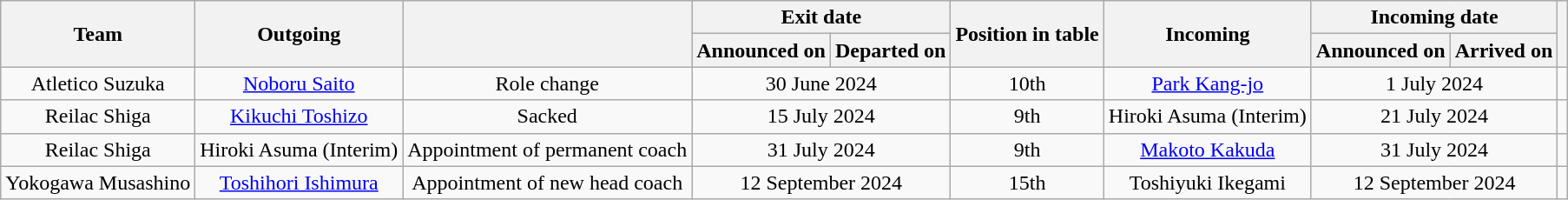<table class="wikitable" style="text-align:center">
<tr>
<th rowspan="2">Team</th>
<th rowspan="2">Outgoing</th>
<th rowspan="2"></th>
<th colspan="2">Exit date</th>
<th rowspan="2">Position in table</th>
<th rowspan="2">Incoming</th>
<th colspan="2">Incoming date</th>
<th rowspan="2"></th>
</tr>
<tr>
<th>Announced on</th>
<th>Departed on</th>
<th>Announced on</th>
<th>Arrived on</th>
</tr>
<tr>
<td>Atletico Suzuka</td>
<td> <a href='#'>Noboru Saito</a></td>
<td>Role change</td>
<td colspan="2">30 June 2024</td>
<td>10th</td>
<td> <a href='#'>Park Kang-jo</a></td>
<td colspan="2">1 July 2024</td>
<td></td>
</tr>
<tr>
<td>Reilac Shiga</td>
<td> <a href='#'>Kikuchi Toshizo</a></td>
<td>Sacked</td>
<td colspan="2">15 July 2024</td>
<td>9th</td>
<td> Hiroki Asuma (Interim)</td>
<td colspan="2">21 July 2024</td>
<td><br></td>
</tr>
<tr>
<td>Reilac Shiga</td>
<td> Hiroki Asuma (Interim)</td>
<td>Appointment of permanent coach</td>
<td colspan="2">31 July 2024</td>
<td>9th</td>
<td> <a href='#'>Makoto Kakuda</a></td>
<td colspan="2">31 July 2024</td>
<td></td>
</tr>
<tr>
<td>Yokogawa Musashino</td>
<td> <a href='#'>Toshihori Ishimura</a></td>
<td>Appointment of new head coach</td>
<td colspan="2">12 September 2024</td>
<td>15th</td>
<td> Toshiyuki Ikegami</td>
<td colspan="2">12 September 2024</td>
<td></td>
</tr>
</table>
